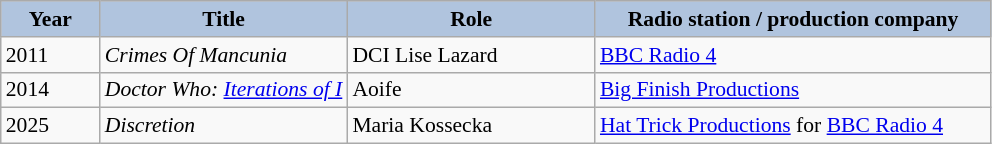<table class="wikitable" style="font-size:90%;">
<tr style="background:#ccc; text-align:center;">
<th style="background:#b0c4de; width:10%;">Year</th>
<th style="background:#b0c4de; width:25%;">Title</th>
<th style="background:#b0c4de; width:25%;">Role</th>
<th style="background:#b0c4de; width:40%;">Radio station / production company</th>
</tr>
<tr>
<td>2011</td>
<td><em>Crimes Of Mancunia</em></td>
<td>DCI Lise Lazard</td>
<td><a href='#'>BBC Radio 4</a></td>
</tr>
<tr>
<td>2014</td>
<td><em>Doctor Who: <a href='#'>Iterations of I</a></em></td>
<td>Aoife</td>
<td><a href='#'>Big Finish Productions</a></td>
</tr>
<tr>
<td>2025</td>
<td><em>Discretion</em></td>
<td>Maria Kossecka</td>
<td><a href='#'>Hat Trick Productions</a> for <a href='#'>BBC Radio 4</a></td>
</tr>
</table>
